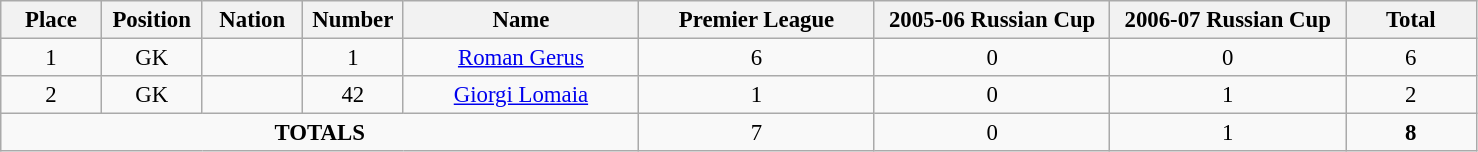<table class="wikitable" style="font-size: 95%; text-align: center;">
<tr>
<th width=60>Place</th>
<th width=60>Position</th>
<th width=60>Nation</th>
<th width=60>Number</th>
<th width=150>Name</th>
<th width=150>Premier League</th>
<th width=150>2005-06 Russian Cup</th>
<th width=150>2006-07 Russian Cup</th>
<th width=80>Total</th>
</tr>
<tr>
<td>1</td>
<td>GK</td>
<td></td>
<td>1</td>
<td><a href='#'>Roman Gerus</a></td>
<td>6</td>
<td>0</td>
<td>0</td>
<td>6</td>
</tr>
<tr>
<td>2</td>
<td>GK</td>
<td></td>
<td>42</td>
<td><a href='#'>Giorgi Lomaia</a></td>
<td>1</td>
<td>0</td>
<td>1</td>
<td>2</td>
</tr>
<tr>
<td colspan="5"><strong>TOTALS</strong></td>
<td>7</td>
<td>0</td>
<td>1</td>
<td><strong>8</strong></td>
</tr>
</table>
